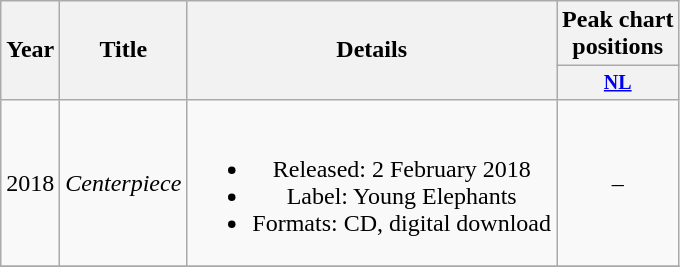<table class="wikitable" style="text-align:center;">
<tr>
<th rowspan=2>Year</th>
<th rowspan=2>Title</th>
<th rowspan=2>Details</th>
<th colspan=1>Peak chart<br>positions</th>
</tr>
<tr style="font-size:smaller;">
<th><a href='#'>NL</a></th>
</tr>
<tr>
<td>2018</td>
<td><em>Centerpiece</em></td>
<td><br><ul><li>Released: 2 February 2018</li><li>Label: Young Elephants</li><li>Formats: CD, digital download</li></ul></td>
<td>–</td>
</tr>
<tr>
</tr>
</table>
